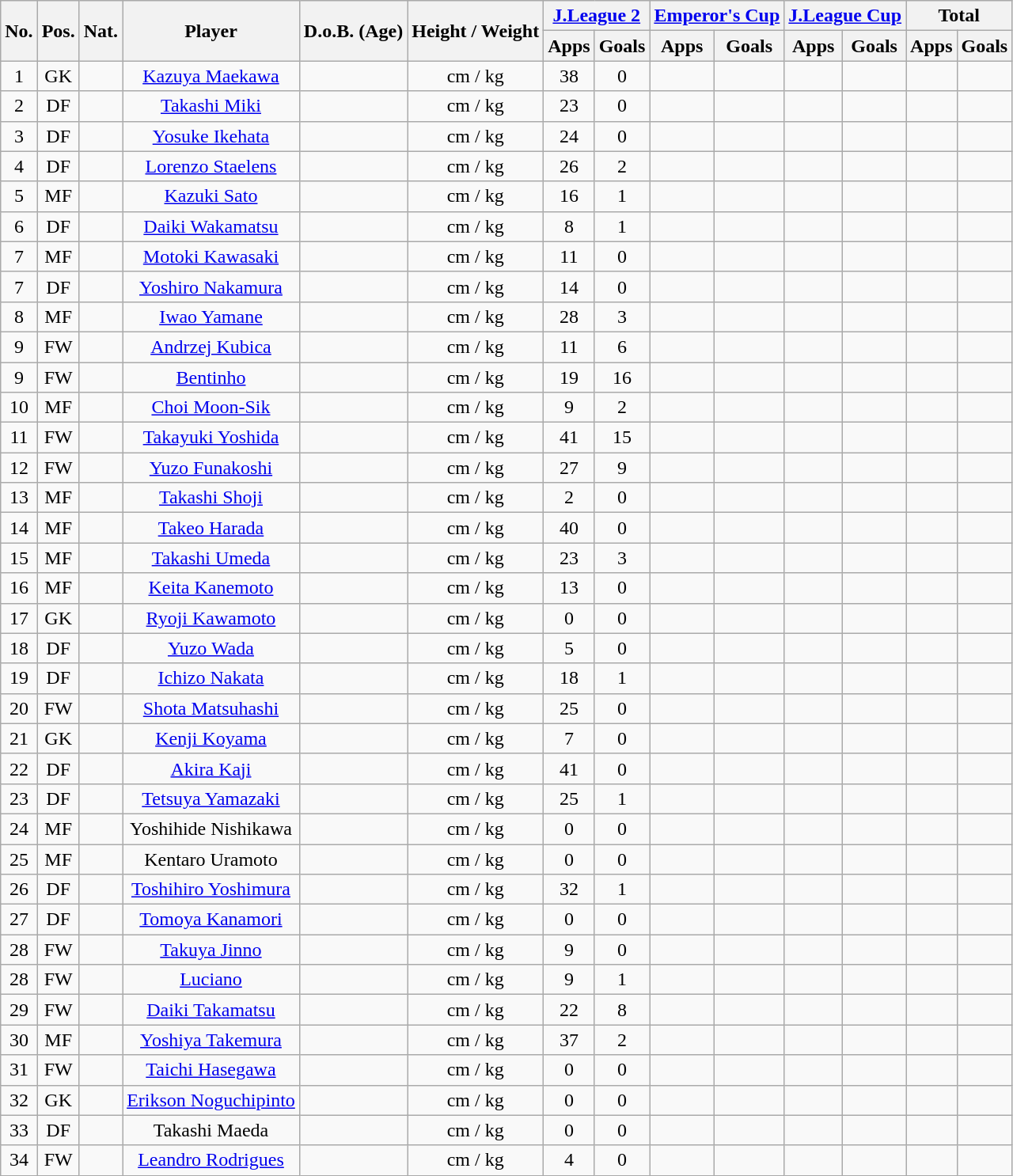<table class="wikitable" style="text-align:center;">
<tr>
<th rowspan="2">No.</th>
<th rowspan="2">Pos.</th>
<th rowspan="2">Nat.</th>
<th rowspan="2">Player</th>
<th rowspan="2">D.o.B. (Age)</th>
<th rowspan="2">Height / Weight</th>
<th colspan="2"><a href='#'>J.League 2</a></th>
<th colspan="2"><a href='#'>Emperor's Cup</a></th>
<th colspan="2"><a href='#'>J.League Cup</a></th>
<th colspan="2">Total</th>
</tr>
<tr>
<th>Apps</th>
<th>Goals</th>
<th>Apps</th>
<th>Goals</th>
<th>Apps</th>
<th>Goals</th>
<th>Apps</th>
<th>Goals</th>
</tr>
<tr>
<td>1</td>
<td>GK</td>
<td></td>
<td><a href='#'>Kazuya Maekawa</a></td>
<td></td>
<td>cm / kg</td>
<td>38</td>
<td>0</td>
<td></td>
<td></td>
<td></td>
<td></td>
<td></td>
<td></td>
</tr>
<tr>
<td>2</td>
<td>DF</td>
<td></td>
<td><a href='#'>Takashi Miki</a></td>
<td></td>
<td>cm / kg</td>
<td>23</td>
<td>0</td>
<td></td>
<td></td>
<td></td>
<td></td>
<td></td>
<td></td>
</tr>
<tr>
<td>3</td>
<td>DF</td>
<td></td>
<td><a href='#'>Yosuke Ikehata</a></td>
<td></td>
<td>cm / kg</td>
<td>24</td>
<td>0</td>
<td></td>
<td></td>
<td></td>
<td></td>
<td></td>
<td></td>
</tr>
<tr>
<td>4</td>
<td>DF</td>
<td></td>
<td><a href='#'>Lorenzo Staelens</a></td>
<td></td>
<td>cm / kg</td>
<td>26</td>
<td>2</td>
<td></td>
<td></td>
<td></td>
<td></td>
<td></td>
<td></td>
</tr>
<tr>
<td>5</td>
<td>MF</td>
<td></td>
<td><a href='#'>Kazuki Sato</a></td>
<td></td>
<td>cm / kg</td>
<td>16</td>
<td>1</td>
<td></td>
<td></td>
<td></td>
<td></td>
<td></td>
<td></td>
</tr>
<tr>
<td>6</td>
<td>DF</td>
<td></td>
<td><a href='#'>Daiki Wakamatsu</a></td>
<td></td>
<td>cm / kg</td>
<td>8</td>
<td>1</td>
<td></td>
<td></td>
<td></td>
<td></td>
<td></td>
<td></td>
</tr>
<tr>
<td>7</td>
<td>MF</td>
<td></td>
<td><a href='#'>Motoki Kawasaki</a></td>
<td></td>
<td>cm / kg</td>
<td>11</td>
<td>0</td>
<td></td>
<td></td>
<td></td>
<td></td>
<td></td>
<td></td>
</tr>
<tr>
<td>7</td>
<td>DF</td>
<td></td>
<td><a href='#'>Yoshiro Nakamura</a></td>
<td></td>
<td>cm / kg</td>
<td>14</td>
<td>0</td>
<td></td>
<td></td>
<td></td>
<td></td>
<td></td>
<td></td>
</tr>
<tr>
<td>8</td>
<td>MF</td>
<td></td>
<td><a href='#'>Iwao Yamane</a></td>
<td></td>
<td>cm / kg</td>
<td>28</td>
<td>3</td>
<td></td>
<td></td>
<td></td>
<td></td>
<td></td>
<td></td>
</tr>
<tr>
<td>9</td>
<td>FW</td>
<td></td>
<td><a href='#'>Andrzej Kubica</a></td>
<td></td>
<td>cm / kg</td>
<td>11</td>
<td>6</td>
<td></td>
<td></td>
<td></td>
<td></td>
<td></td>
<td></td>
</tr>
<tr>
<td>9</td>
<td>FW</td>
<td></td>
<td><a href='#'>Bentinho</a></td>
<td></td>
<td>cm / kg</td>
<td>19</td>
<td>16</td>
<td></td>
<td></td>
<td></td>
<td></td>
<td></td>
<td></td>
</tr>
<tr>
<td>10</td>
<td>MF</td>
<td></td>
<td><a href='#'>Choi Moon-Sik</a></td>
<td></td>
<td>cm / kg</td>
<td>9</td>
<td>2</td>
<td></td>
<td></td>
<td></td>
<td></td>
<td></td>
<td></td>
</tr>
<tr>
<td>11</td>
<td>FW</td>
<td></td>
<td><a href='#'>Takayuki Yoshida</a></td>
<td></td>
<td>cm / kg</td>
<td>41</td>
<td>15</td>
<td></td>
<td></td>
<td></td>
<td></td>
<td></td>
<td></td>
</tr>
<tr>
<td>12</td>
<td>FW</td>
<td></td>
<td><a href='#'>Yuzo Funakoshi</a></td>
<td></td>
<td>cm / kg</td>
<td>27</td>
<td>9</td>
<td></td>
<td></td>
<td></td>
<td></td>
<td></td>
<td></td>
</tr>
<tr>
<td>13</td>
<td>MF</td>
<td></td>
<td><a href='#'>Takashi Shoji</a></td>
<td></td>
<td>cm / kg</td>
<td>2</td>
<td>0</td>
<td></td>
<td></td>
<td></td>
<td></td>
<td></td>
<td></td>
</tr>
<tr>
<td>14</td>
<td>MF</td>
<td></td>
<td><a href='#'>Takeo Harada</a></td>
<td></td>
<td>cm / kg</td>
<td>40</td>
<td>0</td>
<td></td>
<td></td>
<td></td>
<td></td>
<td></td>
<td></td>
</tr>
<tr>
<td>15</td>
<td>MF</td>
<td></td>
<td><a href='#'>Takashi Umeda</a></td>
<td></td>
<td>cm / kg</td>
<td>23</td>
<td>3</td>
<td></td>
<td></td>
<td></td>
<td></td>
<td></td>
<td></td>
</tr>
<tr>
<td>16</td>
<td>MF</td>
<td></td>
<td><a href='#'>Keita Kanemoto</a></td>
<td></td>
<td>cm / kg</td>
<td>13</td>
<td>0</td>
<td></td>
<td></td>
<td></td>
<td></td>
<td></td>
<td></td>
</tr>
<tr>
<td>17</td>
<td>GK</td>
<td></td>
<td><a href='#'>Ryoji Kawamoto</a></td>
<td></td>
<td>cm / kg</td>
<td>0</td>
<td>0</td>
<td></td>
<td></td>
<td></td>
<td></td>
<td></td>
<td></td>
</tr>
<tr>
<td>18</td>
<td>DF</td>
<td></td>
<td><a href='#'>Yuzo Wada</a></td>
<td></td>
<td>cm / kg</td>
<td>5</td>
<td>0</td>
<td></td>
<td></td>
<td></td>
<td></td>
<td></td>
<td></td>
</tr>
<tr>
<td>19</td>
<td>DF</td>
<td></td>
<td><a href='#'>Ichizo Nakata</a></td>
<td></td>
<td>cm / kg</td>
<td>18</td>
<td>1</td>
<td></td>
<td></td>
<td></td>
<td></td>
<td></td>
<td></td>
</tr>
<tr>
<td>20</td>
<td>FW</td>
<td></td>
<td><a href='#'>Shota Matsuhashi</a></td>
<td></td>
<td>cm / kg</td>
<td>25</td>
<td>0</td>
<td></td>
<td></td>
<td></td>
<td></td>
<td></td>
<td></td>
</tr>
<tr>
<td>21</td>
<td>GK</td>
<td></td>
<td><a href='#'>Kenji Koyama</a></td>
<td></td>
<td>cm / kg</td>
<td>7</td>
<td>0</td>
<td></td>
<td></td>
<td></td>
<td></td>
<td></td>
<td></td>
</tr>
<tr>
<td>22</td>
<td>DF</td>
<td></td>
<td><a href='#'>Akira Kaji</a></td>
<td></td>
<td>cm / kg</td>
<td>41</td>
<td>0</td>
<td></td>
<td></td>
<td></td>
<td></td>
<td></td>
<td></td>
</tr>
<tr>
<td>23</td>
<td>DF</td>
<td></td>
<td><a href='#'>Tetsuya Yamazaki</a></td>
<td></td>
<td>cm / kg</td>
<td>25</td>
<td>1</td>
<td></td>
<td></td>
<td></td>
<td></td>
<td></td>
<td></td>
</tr>
<tr>
<td>24</td>
<td>MF</td>
<td></td>
<td>Yoshihide Nishikawa</td>
<td></td>
<td>cm / kg</td>
<td>0</td>
<td>0</td>
<td></td>
<td></td>
<td></td>
<td></td>
<td></td>
<td></td>
</tr>
<tr>
<td>25</td>
<td>MF</td>
<td></td>
<td>Kentaro Uramoto</td>
<td></td>
<td>cm / kg</td>
<td>0</td>
<td>0</td>
<td></td>
<td></td>
<td></td>
<td></td>
<td></td>
<td></td>
</tr>
<tr>
<td>26</td>
<td>DF</td>
<td></td>
<td><a href='#'>Toshihiro Yoshimura</a></td>
<td></td>
<td>cm / kg</td>
<td>32</td>
<td>1</td>
<td></td>
<td></td>
<td></td>
<td></td>
<td></td>
<td></td>
</tr>
<tr>
<td>27</td>
<td>DF</td>
<td></td>
<td><a href='#'>Tomoya Kanamori</a></td>
<td></td>
<td>cm / kg</td>
<td>0</td>
<td>0</td>
<td></td>
<td></td>
<td></td>
<td></td>
<td></td>
<td></td>
</tr>
<tr>
<td>28</td>
<td>FW</td>
<td></td>
<td><a href='#'>Takuya Jinno</a></td>
<td></td>
<td>cm / kg</td>
<td>9</td>
<td>0</td>
<td></td>
<td></td>
<td></td>
<td></td>
<td></td>
<td></td>
</tr>
<tr>
<td>28</td>
<td>FW</td>
<td></td>
<td><a href='#'>Luciano</a></td>
<td></td>
<td>cm / kg</td>
<td>9</td>
<td>1</td>
<td></td>
<td></td>
<td></td>
<td></td>
<td></td>
<td></td>
</tr>
<tr>
<td>29</td>
<td>FW</td>
<td></td>
<td><a href='#'>Daiki Takamatsu</a></td>
<td></td>
<td>cm / kg</td>
<td>22</td>
<td>8</td>
<td></td>
<td></td>
<td></td>
<td></td>
<td></td>
<td></td>
</tr>
<tr>
<td>30</td>
<td>MF</td>
<td></td>
<td><a href='#'>Yoshiya Takemura</a></td>
<td></td>
<td>cm / kg</td>
<td>37</td>
<td>2</td>
<td></td>
<td></td>
<td></td>
<td></td>
<td></td>
<td></td>
</tr>
<tr>
<td>31</td>
<td>FW</td>
<td></td>
<td><a href='#'>Taichi Hasegawa</a></td>
<td></td>
<td>cm / kg</td>
<td>0</td>
<td>0</td>
<td></td>
<td></td>
<td></td>
<td></td>
<td></td>
<td></td>
</tr>
<tr>
<td>32</td>
<td>GK</td>
<td></td>
<td><a href='#'>Erikson Noguchipinto</a></td>
<td></td>
<td>cm / kg</td>
<td>0</td>
<td>0</td>
<td></td>
<td></td>
<td></td>
<td></td>
<td></td>
<td></td>
</tr>
<tr>
<td>33</td>
<td>DF</td>
<td></td>
<td>Takashi Maeda</td>
<td></td>
<td>cm / kg</td>
<td>0</td>
<td>0</td>
<td></td>
<td></td>
<td></td>
<td></td>
<td></td>
<td></td>
</tr>
<tr>
<td>34</td>
<td>FW</td>
<td></td>
<td><a href='#'>Leandro Rodrigues</a></td>
<td></td>
<td>cm / kg</td>
<td>4</td>
<td>0</td>
<td></td>
<td></td>
<td></td>
<td></td>
<td></td>
<td></td>
</tr>
</table>
